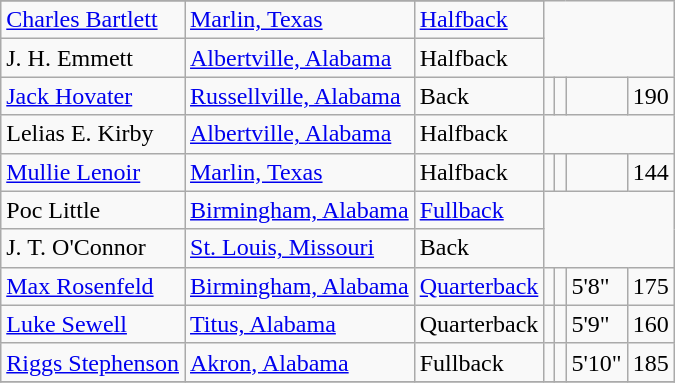<table class="wikitable">
<tr>
</tr>
<tr>
<td><a href='#'>Charles Bartlett</a></td>
<td><a href='#'>Marlin, Texas</a></td>
<td><a href='#'>Halfback</a></td>
</tr>
<tr>
<td>J. H. Emmett</td>
<td><a href='#'>Albertville, Alabama</a></td>
<td>Halfback</td>
</tr>
<tr>
<td><a href='#'>Jack Hovater</a></td>
<td><a href='#'>Russellville, Alabama</a></td>
<td>Back</td>
<td></td>
<td></td>
<td></td>
<td>190</td>
</tr>
<tr>
<td>Lelias E. Kirby</td>
<td><a href='#'>Albertville, Alabama</a></td>
<td>Halfback</td>
</tr>
<tr>
<td><a href='#'>Mullie Lenoir</a></td>
<td><a href='#'>Marlin, Texas</a></td>
<td>Halfback</td>
<td></td>
<td></td>
<td></td>
<td>144</td>
</tr>
<tr>
<td>Poc Little</td>
<td><a href='#'>Birmingham, Alabama</a></td>
<td><a href='#'>Fullback</a></td>
</tr>
<tr>
<td>J. T. O'Connor</td>
<td><a href='#'>St. Louis, Missouri</a></td>
<td>Back</td>
</tr>
<tr>
<td><a href='#'>Max Rosenfeld</a></td>
<td><a href='#'>Birmingham, Alabama</a></td>
<td><a href='#'>Quarterback</a></td>
<td></td>
<td></td>
<td>5'8"</td>
<td>175</td>
</tr>
<tr>
<td><a href='#'>Luke Sewell</a></td>
<td><a href='#'>Titus, Alabama</a></td>
<td>Quarterback</td>
<td></td>
<td></td>
<td>5'9"</td>
<td>160</td>
</tr>
<tr>
<td><a href='#'>Riggs Stephenson</a></td>
<td><a href='#'>Akron, Alabama</a></td>
<td>Fullback</td>
<td></td>
<td></td>
<td>5'10"</td>
<td>185</td>
</tr>
<tr>
</tr>
</table>
